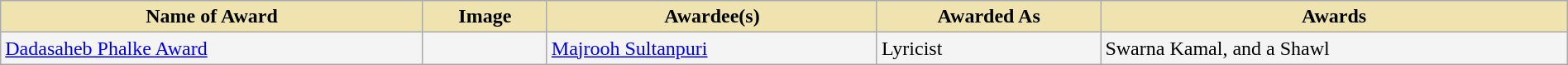<table class="wikitable" style="width:100%;">
<tr>
<th style="background-color:#EFE4B0;">Name of Award</th>
<th style="background-color:#EFE4B0;">Image</th>
<th style="background-color:#EFE4B0;">Awardee(s)</th>
<th style="background-color:#EFE4B0;">Awarded As</th>
<th style="background-color:#EFE4B0;">Awards</th>
</tr>
<tr style="background-color:#F4F4F4">
<td><a href='#'>Dadasaheb Phalke Award</a></td>
<td></td>
<td><a href='#'>Majrooh Sultanpuri</a></td>
<td>Lyricist</td>
<td>Swarna Kamal,   and a Shawl</td>
</tr>
</table>
